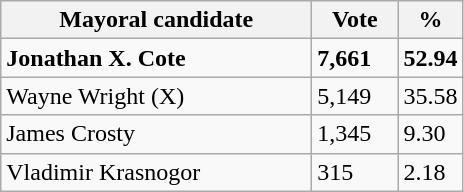<table class="wikitable">
<tr>
<th bgcolor="#DDDDFF" width="200px">Mayoral candidate</th>
<th bgcolor="#DDDDFF" width="50px">Vote</th>
<th bgcolor="#DDDDFF" width="30px">%</th>
</tr>
<tr>
<td><strong>Jonathan X. Cote</strong></td>
<td><strong>7,661</strong></td>
<td><strong>52.94</strong></td>
</tr>
<tr>
<td>Wayne Wright (X)</td>
<td>5,149</td>
<td>35.58</td>
</tr>
<tr>
<td>James Crosty</td>
<td>1,345</td>
<td>9.30</td>
</tr>
<tr>
<td>Vladimir Krasnogor</td>
<td>315</td>
<td>2.18</td>
</tr>
</table>
